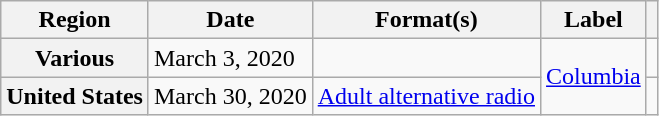<table class="wikitable plainrowheaders">
<tr>
<th scope="col">Region</th>
<th scope="col">Date</th>
<th scope="col">Format(s)</th>
<th scope="col">Label</th>
<th scope="col"></th>
</tr>
<tr>
<th scope="row">Various</th>
<td>March 3, 2020</td>
<td></td>
<td rowspan="2"><a href='#'>Columbia</a></td>
<td></td>
</tr>
<tr>
<th scope="row">United States</th>
<td>March 30, 2020</td>
<td><a href='#'>Adult alternative radio</a></td>
<td></td>
</tr>
</table>
